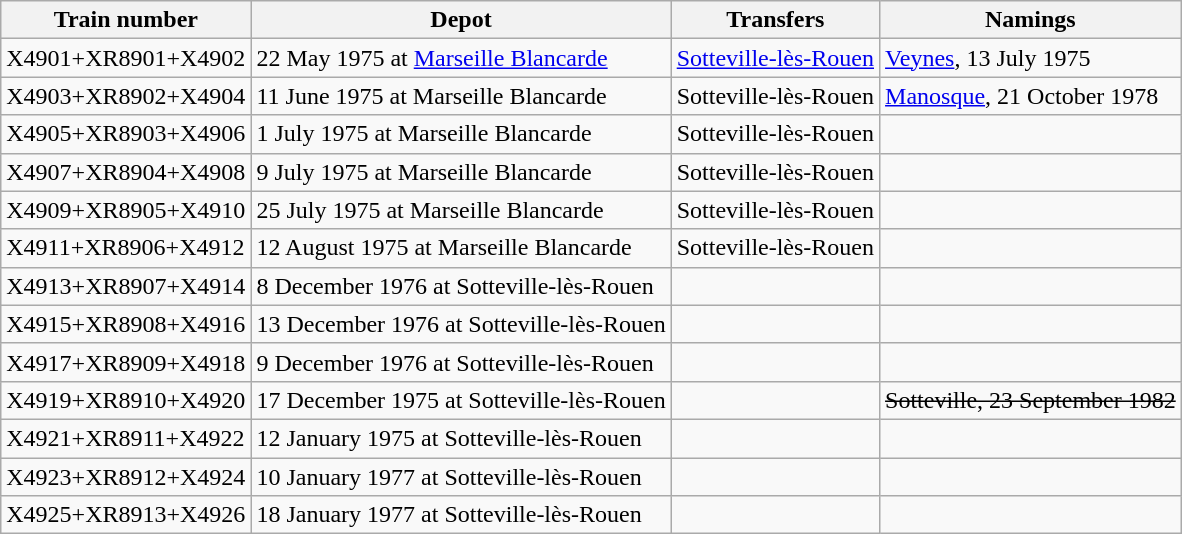<table class="wikitable">
<tr>
<th>Train number</th>
<th>Depot</th>
<th>Transfers</th>
<th>Namings</th>
</tr>
<tr>
<td>X4901+XR8901+X4902</td>
<td>22 May 1975 at <a href='#'>Marseille Blancarde</a></td>
<td><a href='#'>Sotteville-lès-Rouen</a></td>
<td><a href='#'>Veynes</a>, 13 July 1975</td>
</tr>
<tr>
<td>X4903+XR8902+X4904</td>
<td>11 June 1975 at Marseille Blancarde</td>
<td>Sotteville-lès-Rouen</td>
<td><a href='#'>Manosque</a>, 21 October 1978</td>
</tr>
<tr>
<td>X4905+XR8903+X4906</td>
<td>1 July 1975 at Marseille Blancarde</td>
<td>Sotteville-lès-Rouen</td>
<td></td>
</tr>
<tr>
<td>X4907+XR8904+X4908</td>
<td>9 July 1975 at Marseille Blancarde</td>
<td>Sotteville-lès-Rouen</td>
<td></td>
</tr>
<tr>
<td>X4909+XR8905+X4910</td>
<td>25 July 1975 at Marseille Blancarde</td>
<td>Sotteville-lès-Rouen</td>
<td></td>
</tr>
<tr>
<td>X4911+XR8906+X4912</td>
<td>12 August 1975 at Marseille Blancarde</td>
<td>Sotteville-lès-Rouen</td>
<td></td>
</tr>
<tr>
<td>X4913+XR8907+X4914</td>
<td>8 December 1976 at Sotteville-lès-Rouen</td>
<td></td>
<td></td>
</tr>
<tr>
<td>X4915+XR8908+X4916</td>
<td>13 December 1976 at Sotteville-lès-Rouen</td>
<td></td>
<td></td>
</tr>
<tr>
<td>X4917+XR8909+X4918</td>
<td>9 December 1976 at Sotteville-lès-Rouen</td>
<td></td>
<td></td>
</tr>
<tr>
<td>X4919+XR8910+X4920</td>
<td>17 December 1975 at Sotteville-lès-Rouen</td>
<td></td>
<td><s>Sotteville, 23 September 1982</s></td>
</tr>
<tr>
<td>X4921+XR8911+X4922</td>
<td>12 January 1975 at Sotteville-lès-Rouen</td>
<td></td>
<td></td>
</tr>
<tr>
<td>X4923+XR8912+X4924</td>
<td>10 January 1977 at Sotteville-lès-Rouen</td>
<td></td>
<td></td>
</tr>
<tr>
<td>X4925+XR8913+X4926</td>
<td>18 January 1977 at Sotteville-lès-Rouen</td>
<td></td>
<td></td>
</tr>
</table>
